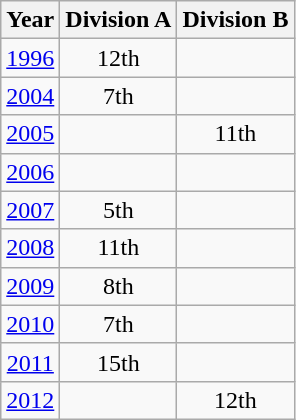<table class="wikitable" style="text-align:center">
<tr>
<th>Year</th>
<th>Division A</th>
<th>Division B</th>
</tr>
<tr>
<td><a href='#'>1996</a></td>
<td>12th</td>
<td></td>
</tr>
<tr>
<td><a href='#'>2004</a></td>
<td>7th</td>
<td></td>
</tr>
<tr>
<td><a href='#'>2005</a></td>
<td></td>
<td>11th</td>
</tr>
<tr>
<td><a href='#'>2006</a></td>
<td></td>
<td></td>
</tr>
<tr>
<td><a href='#'>2007</a></td>
<td>5th</td>
<td></td>
</tr>
<tr>
<td><a href='#'>2008</a></td>
<td>11th</td>
<td></td>
</tr>
<tr>
<td><a href='#'>2009</a></td>
<td>8th</td>
<td></td>
</tr>
<tr>
<td><a href='#'>2010</a></td>
<td>7th</td>
<td></td>
</tr>
<tr>
<td><a href='#'>2011</a></td>
<td>15th</td>
<td></td>
</tr>
<tr>
<td><a href='#'>2012</a></td>
<td></td>
<td>12th</td>
</tr>
</table>
